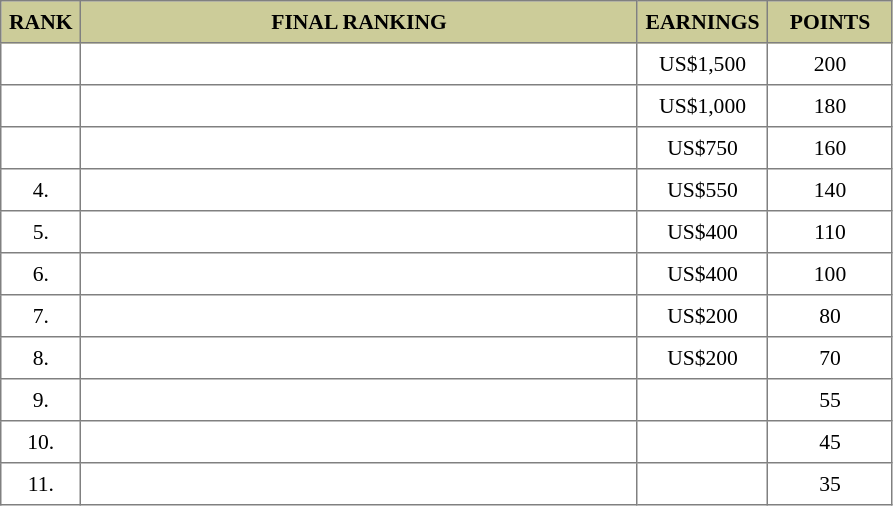<table border="1" cellspacing="2" cellpadding="5" style="border-collapse: collapse; font-size: 90%;">
<tr bgcolor="CCCC99">
<th>RANK</th>
<th style="width: 25em">FINAL RANKING</th>
<th style="width: 5em">EARNINGS</th>
<th style="width: 5em">POINTS</th>
</tr>
<tr>
<td align="center"></td>
<td></td>
<td align="center">US$1,500</td>
<td align="center">200</td>
</tr>
<tr>
<td align="center"></td>
<td></td>
<td align="center">US$1,000</td>
<td align="center">180</td>
</tr>
<tr>
<td align="center"></td>
<td></td>
<td align="center">US$750</td>
<td align="center">160</td>
</tr>
<tr>
<td align="center">4.</td>
<td></td>
<td align="center">US$550</td>
<td align="center">140</td>
</tr>
<tr>
<td align="center">5.</td>
<td></td>
<td align="center">US$400</td>
<td align="center">110</td>
</tr>
<tr>
<td align="center">6.</td>
<td></td>
<td align="center">US$400</td>
<td align="center">100</td>
</tr>
<tr>
<td align="center">7.</td>
<td></td>
<td align="center">US$200</td>
<td align="center">80</td>
</tr>
<tr>
<td align="center">8.</td>
<td></td>
<td align="center">US$200</td>
<td align="center">70</td>
</tr>
<tr>
<td align="center">9.</td>
<td></td>
<td align="center"></td>
<td align="center">55</td>
</tr>
<tr>
<td align="center">10.</td>
<td></td>
<td align="center"></td>
<td align="center">45</td>
</tr>
<tr>
<td align="center">11.</td>
<td></td>
<td align="center"></td>
<td align="center">35</td>
</tr>
</table>
